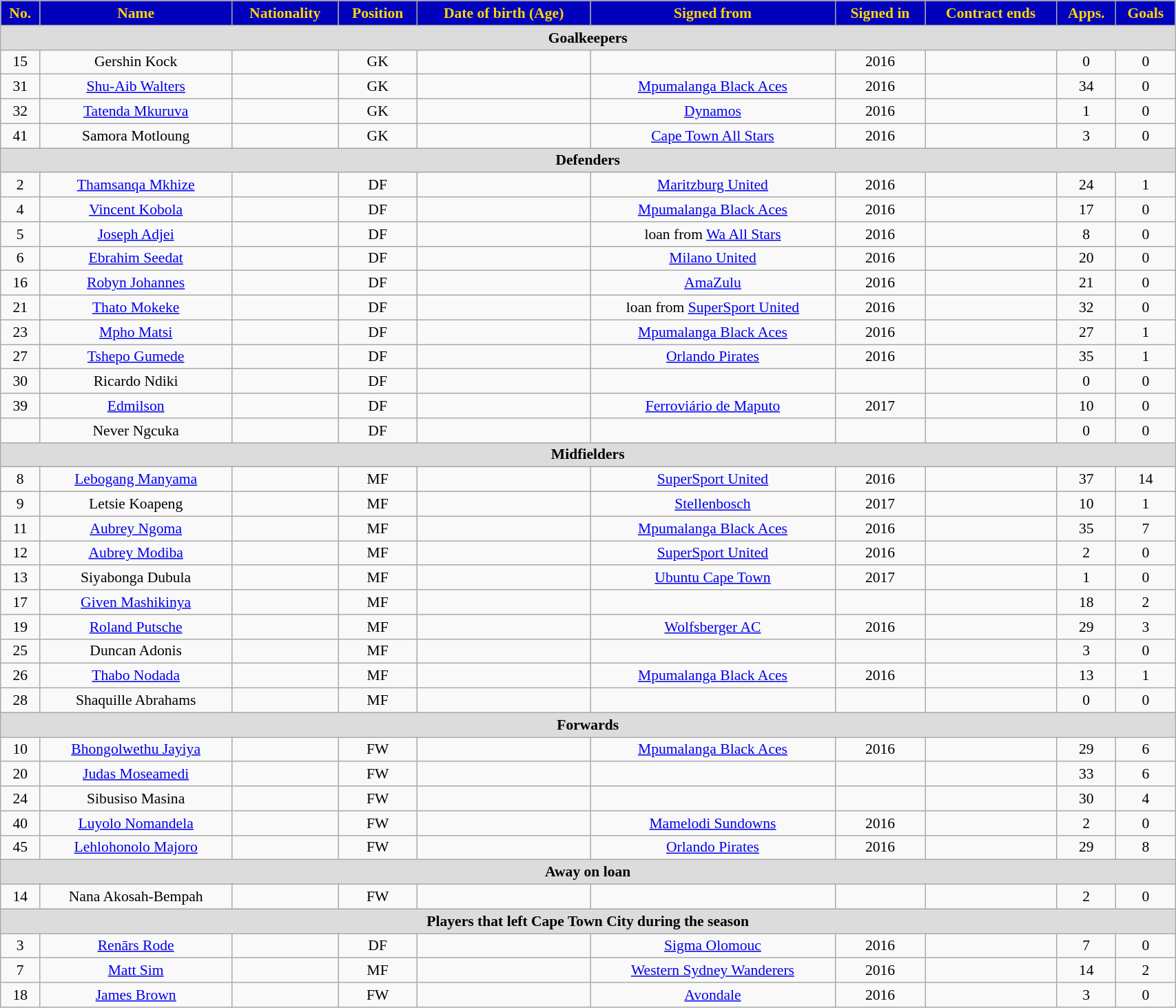<table class="wikitable"  style="text-align:center; font-size:90%; width:90%;">
<tr>
<th style="background:#0000BD; color:gold; text-align:center;">No.</th>
<th style="background:#0000BD; color:gold; text-align:center;">Name</th>
<th style="background:#0000BD; color:gold; text-align:center;">Nationality</th>
<th style="background:#0000BD; color:gold; text-align:center;">Position</th>
<th style="background:#0000BD; color:gold; text-align:center;">Date of birth (Age)</th>
<th style="background:#0000BD; color:gold; text-align:center;">Signed from</th>
<th style="background:#0000BD; color:gold; text-align:center;">Signed in</th>
<th style="background:#0000BD; color:gold; text-align:center;">Contract ends</th>
<th style="background:#0000BD; color:gold; text-align:center;">Apps.</th>
<th style="background:#0000BD; color:gold; text-align:center;">Goals</th>
</tr>
<tr>
<th colspan="10" style="background:#dcdcdc; text-align:center;">Goalkeepers</th>
</tr>
<tr>
<td>15</td>
<td>Gershin Kock</td>
<td></td>
<td>GK</td>
<td></td>
<td></td>
<td>2016</td>
<td></td>
<td>0</td>
<td>0</td>
</tr>
<tr>
<td>31</td>
<td><a href='#'>Shu-Aib Walters</a></td>
<td></td>
<td>GK</td>
<td></td>
<td><a href='#'>Mpumalanga Black Aces</a></td>
<td>2016</td>
<td></td>
<td>34</td>
<td>0</td>
</tr>
<tr>
<td>32</td>
<td><a href='#'>Tatenda Mkuruva</a></td>
<td></td>
<td>GK</td>
<td></td>
<td><a href='#'>Dynamos</a></td>
<td>2016</td>
<td></td>
<td>1</td>
<td>0</td>
</tr>
<tr>
<td>41</td>
<td>Samora Motloung</td>
<td></td>
<td>GK</td>
<td></td>
<td><a href='#'>Cape Town All Stars</a></td>
<td>2016</td>
<td></td>
<td>3</td>
<td>0</td>
</tr>
<tr>
<th colspan="10" style="background:#dcdcdc; text-align:center;">Defenders</th>
</tr>
<tr>
<td>2</td>
<td><a href='#'>Thamsanqa Mkhize</a></td>
<td></td>
<td>DF</td>
<td></td>
<td><a href='#'>Maritzburg United</a></td>
<td>2016</td>
<td></td>
<td>24</td>
<td>1</td>
</tr>
<tr>
<td>4</td>
<td><a href='#'>Vincent Kobola</a></td>
<td></td>
<td>DF</td>
<td></td>
<td><a href='#'>Mpumalanga Black Aces</a></td>
<td>2016</td>
<td></td>
<td>17</td>
<td>0</td>
</tr>
<tr>
<td>5</td>
<td><a href='#'>Joseph Adjei</a></td>
<td></td>
<td>DF</td>
<td></td>
<td>loan from <a href='#'>Wa All Stars</a></td>
<td>2016</td>
<td></td>
<td>8</td>
<td>0</td>
</tr>
<tr>
<td>6</td>
<td><a href='#'>Ebrahim Seedat</a></td>
<td></td>
<td>DF</td>
<td></td>
<td><a href='#'>Milano United</a></td>
<td>2016</td>
<td></td>
<td>20</td>
<td>0</td>
</tr>
<tr>
<td>16</td>
<td><a href='#'>Robyn Johannes</a></td>
<td></td>
<td>DF</td>
<td></td>
<td><a href='#'>AmaZulu</a></td>
<td>2016</td>
<td></td>
<td>21</td>
<td>0</td>
</tr>
<tr>
<td>21</td>
<td><a href='#'>Thato Mokeke</a></td>
<td></td>
<td>DF</td>
<td></td>
<td>loan from <a href='#'>SuperSport United</a></td>
<td>2016</td>
<td></td>
<td>32</td>
<td>0</td>
</tr>
<tr>
<td>23</td>
<td><a href='#'>Mpho Matsi</a></td>
<td></td>
<td>DF</td>
<td></td>
<td><a href='#'>Mpumalanga Black Aces</a></td>
<td>2016</td>
<td></td>
<td>27</td>
<td>1</td>
</tr>
<tr>
<td>27</td>
<td><a href='#'>Tshepo Gumede</a></td>
<td></td>
<td>DF</td>
<td></td>
<td><a href='#'>Orlando Pirates</a></td>
<td>2016</td>
<td></td>
<td>35</td>
<td>1</td>
</tr>
<tr>
<td>30</td>
<td>Ricardo Ndiki</td>
<td></td>
<td>DF</td>
<td></td>
<td></td>
<td></td>
<td></td>
<td>0</td>
<td>0</td>
</tr>
<tr>
<td>39</td>
<td><a href='#'>Edmilson</a></td>
<td></td>
<td>DF</td>
<td></td>
<td><a href='#'>Ferroviário de Maputo</a></td>
<td>2017</td>
<td></td>
<td>10</td>
<td>0</td>
</tr>
<tr>
<td></td>
<td>Never Ngcuka</td>
<td></td>
<td>DF</td>
<td></td>
<td></td>
<td></td>
<td></td>
<td>0</td>
<td>0</td>
</tr>
<tr>
<th colspan="10" style="background:#dcdcdc; text-align:center;">Midfielders</th>
</tr>
<tr>
<td>8</td>
<td><a href='#'>Lebogang Manyama</a></td>
<td></td>
<td>MF</td>
<td></td>
<td><a href='#'>SuperSport United</a></td>
<td>2016</td>
<td></td>
<td>37</td>
<td>14</td>
</tr>
<tr>
<td>9</td>
<td>Letsie Koapeng</td>
<td></td>
<td>MF</td>
<td></td>
<td><a href='#'>Stellenbosch</a></td>
<td>2017</td>
<td></td>
<td>10</td>
<td>1</td>
</tr>
<tr>
<td>11</td>
<td><a href='#'>Aubrey Ngoma</a></td>
<td></td>
<td>MF</td>
<td></td>
<td><a href='#'>Mpumalanga Black Aces</a></td>
<td>2016</td>
<td></td>
<td>35</td>
<td>7</td>
</tr>
<tr>
<td>12</td>
<td><a href='#'>Aubrey Modiba</a></td>
<td></td>
<td>MF</td>
<td></td>
<td><a href='#'>SuperSport United</a></td>
<td>2016</td>
<td></td>
<td>2</td>
<td>0</td>
</tr>
<tr>
<td>13</td>
<td>Siyabonga Dubula</td>
<td></td>
<td>MF</td>
<td></td>
<td><a href='#'>Ubuntu Cape Town</a></td>
<td>2017</td>
<td></td>
<td>1</td>
<td>0</td>
</tr>
<tr>
<td>17</td>
<td><a href='#'>Given Mashikinya</a></td>
<td></td>
<td>MF</td>
<td></td>
<td></td>
<td></td>
<td></td>
<td>18</td>
<td>2</td>
</tr>
<tr>
<td>19</td>
<td><a href='#'>Roland Putsche</a></td>
<td></td>
<td>MF</td>
<td></td>
<td><a href='#'>Wolfsberger AC</a></td>
<td>2016</td>
<td></td>
<td>29</td>
<td>3</td>
</tr>
<tr>
<td>25</td>
<td>Duncan Adonis</td>
<td></td>
<td>MF</td>
<td></td>
<td></td>
<td></td>
<td></td>
<td>3</td>
<td>0</td>
</tr>
<tr>
<td>26</td>
<td><a href='#'>Thabo Nodada</a></td>
<td></td>
<td>MF</td>
<td></td>
<td><a href='#'>Mpumalanga Black Aces</a></td>
<td>2016</td>
<td></td>
<td>13</td>
<td>1</td>
</tr>
<tr>
<td>28</td>
<td>Shaquille Abrahams</td>
<td></td>
<td>MF</td>
<td></td>
<td></td>
<td></td>
<td></td>
<td>0</td>
<td>0</td>
</tr>
<tr>
<th colspan="10" style="background:#dcdcdc; text-align:center;">Forwards</th>
</tr>
<tr>
<td>10</td>
<td><a href='#'>Bhongolwethu Jayiya</a></td>
<td></td>
<td>FW</td>
<td></td>
<td><a href='#'>Mpumalanga Black Aces</a></td>
<td>2016</td>
<td></td>
<td>29</td>
<td>6</td>
</tr>
<tr>
<td>20</td>
<td><a href='#'>Judas Moseamedi</a></td>
<td></td>
<td>FW</td>
<td></td>
<td></td>
<td></td>
<td></td>
<td>33</td>
<td>6</td>
</tr>
<tr>
<td>24</td>
<td>Sibusiso Masina</td>
<td></td>
<td>FW</td>
<td></td>
<td></td>
<td></td>
<td></td>
<td>30</td>
<td>4</td>
</tr>
<tr>
<td>40</td>
<td><a href='#'>Luyolo Nomandela</a></td>
<td></td>
<td>FW</td>
<td></td>
<td><a href='#'>Mamelodi Sundowns</a></td>
<td>2016</td>
<td></td>
<td>2</td>
<td>0</td>
</tr>
<tr>
<td>45</td>
<td><a href='#'>Lehlohonolo Majoro</a></td>
<td></td>
<td>FW</td>
<td></td>
<td><a href='#'>Orlando Pirates</a></td>
<td>2016</td>
<td></td>
<td>29</td>
<td>8</td>
</tr>
<tr>
<th colspan="10" style="background:#dcdcdc; text-align:center;">Away on loan</th>
</tr>
<tr>
<td>14</td>
<td>Nana Akosah-Bempah</td>
<td></td>
<td>FW</td>
<td></td>
<td></td>
<td></td>
<td></td>
<td>2</td>
<td>0</td>
</tr>
<tr>
<th colspan="10" style="background:#dcdcdc; text-align:center;">Players that left Cape Town City during the season</th>
</tr>
<tr>
<td>3</td>
<td><a href='#'>Renārs Rode</a></td>
<td></td>
<td>DF</td>
<td></td>
<td><a href='#'>Sigma Olomouc</a></td>
<td>2016</td>
<td></td>
<td>7</td>
<td>0</td>
</tr>
<tr>
<td>7</td>
<td><a href='#'>Matt Sim</a></td>
<td></td>
<td>MF</td>
<td></td>
<td><a href='#'>Western Sydney Wanderers</a></td>
<td>2016</td>
<td></td>
<td>14</td>
<td>2</td>
</tr>
<tr>
<td>18</td>
<td><a href='#'>James Brown</a></td>
<td></td>
<td>FW</td>
<td></td>
<td><a href='#'>Avondale</a></td>
<td>2016</td>
<td></td>
<td>3</td>
<td>0</td>
</tr>
</table>
